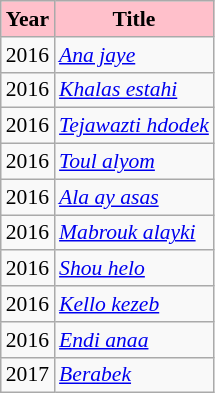<table class="wikitable" style="font-size:90%">
<tr>
<th style="background:pink">Year</th>
<th style="background:pink">Title</th>
</tr>
<tr>
<td>2016</td>
<td><em><a href='#'>Ana jaye</a></em></td>
</tr>
<tr>
<td>2016</td>
<td><em><a href='#'>Khalas estahi</a></em></td>
</tr>
<tr>
<td>2016</td>
<td><em><a href='#'>Tejawazti hdodek</a></em></td>
</tr>
<tr>
<td>2016</td>
<td><em><a href='#'>Toul alyom</a></em></td>
</tr>
<tr>
<td>2016</td>
<td><em><a href='#'>Ala ay asas</a></em></td>
</tr>
<tr>
<td>2016</td>
<td><em><a href='#'>Mabrouk alayki</a></em></td>
</tr>
<tr>
<td>2016</td>
<td><em><a href='#'>Shou helo</a></em></td>
</tr>
<tr>
<td>2016</td>
<td><em><a href='#'>Kello kezeb</a></em></td>
</tr>
<tr>
<td>2016</td>
<td><em><a href='#'>Endi anaa</a></em></td>
</tr>
<tr>
<td>2017</td>
<td><em><a href='#'>Berabek</a></em></td>
</tr>
</table>
